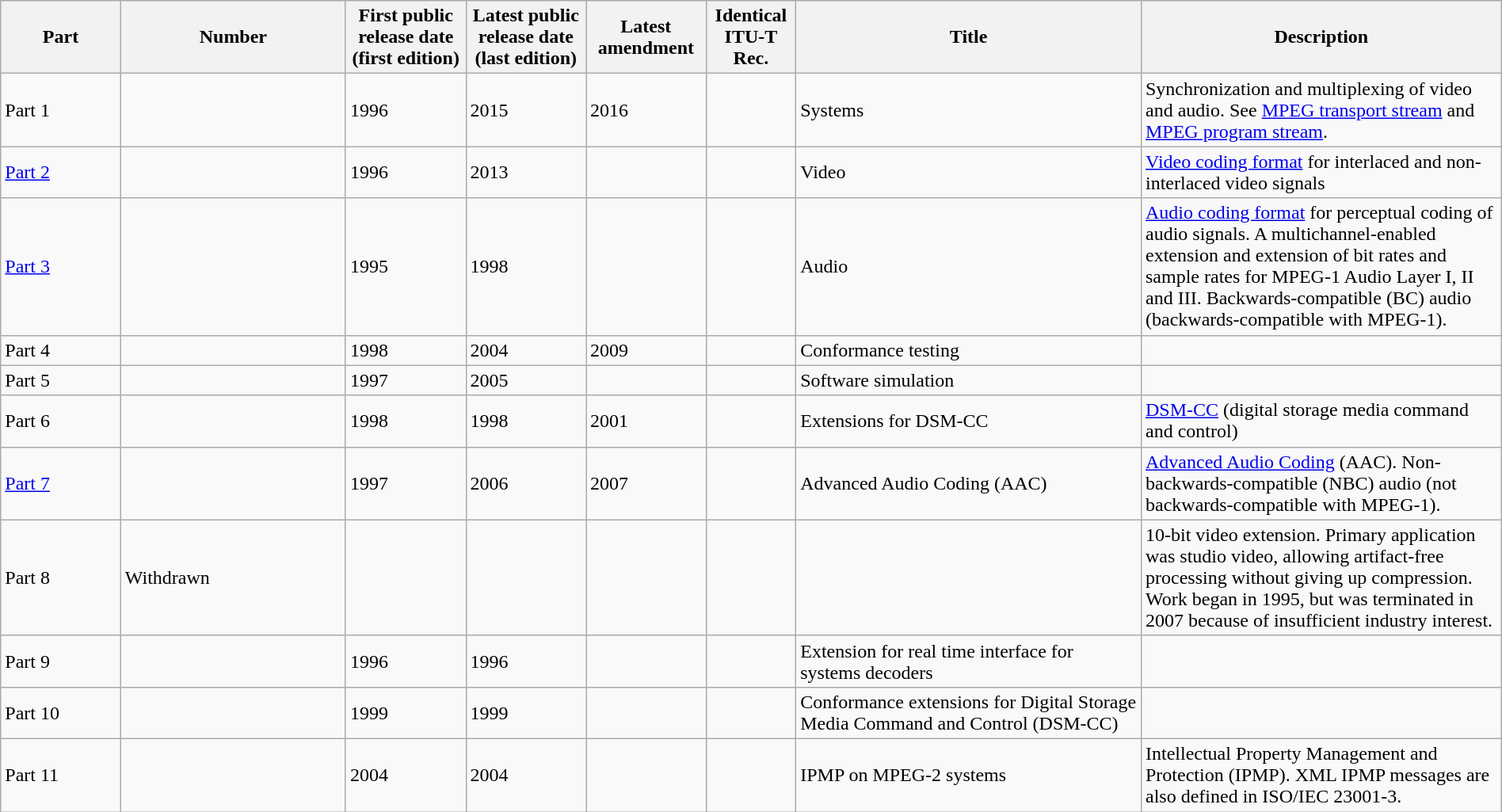<table class="wikitable sortable" style="width:100%;">
<tr>
<th style="width:8%;">Part</th>
<th style="width:15%;">Number</th>
<th style="width:8%;">First public release date (first edition)</th>
<th style="width:8%;">Latest public release date (last edition)</th>
<th style="width:8%;">Latest amendment</th>
<th style="width:6%;">Identical ITU-T Rec.</th>
<th style="width:23%;">Title</th>
<th>Description</th>
</tr>
<tr>
<td>Part 1</td>
<td></td>
<td>1996</td>
<td>2015</td>
<td>2016</td>
<td></td>
<td>Systems</td>
<td>Synchronization and multiplexing of video and audio. See <a href='#'>MPEG transport stream</a> and <a href='#'>MPEG program stream</a>.</td>
</tr>
<tr>
<td><a href='#'>Part 2</a></td>
<td></td>
<td>1996</td>
<td>2013</td>
<td></td>
<td></td>
<td>Video</td>
<td><a href='#'>Video coding format</a> for interlaced and non-interlaced video signals</td>
</tr>
<tr>
<td><a href='#'>Part 3</a></td>
<td></td>
<td>1995</td>
<td>1998</td>
<td></td>
<td></td>
<td>Audio</td>
<td><a href='#'>Audio coding format</a> for perceptual coding of audio signals. A multichannel-enabled extension and extension of bit rates and sample rates for MPEG-1 Audio Layer I, II and III. Backwards-compatible (BC) audio (backwards-compatible with MPEG-1).</td>
</tr>
<tr>
<td>Part 4</td>
<td></td>
<td>1998</td>
<td>2004</td>
<td>2009</td>
<td></td>
<td>Conformance testing</td>
<td></td>
</tr>
<tr>
<td>Part 5</td>
<td></td>
<td>1997</td>
<td>2005</td>
<td></td>
<td></td>
<td>Software simulation</td>
<td></td>
</tr>
<tr>
<td>Part 6</td>
<td></td>
<td>1998</td>
<td>1998</td>
<td>2001</td>
<td></td>
<td>Extensions for DSM-CC</td>
<td><a href='#'>DSM-CC</a> (digital storage media command and control)</td>
</tr>
<tr>
<td><a href='#'>Part 7</a></td>
<td></td>
<td>1997</td>
<td>2006</td>
<td>2007</td>
<td></td>
<td>Advanced Audio Coding (AAC)</td>
<td><a href='#'>Advanced Audio Coding</a> (AAC). Non-backwards-compatible (NBC) audio (not backwards-compatible with MPEG-1).</td>
</tr>
<tr>
<td>Part 8</td>
<td>Withdrawn</td>
<td></td>
<td></td>
<td></td>
<td></td>
<td></td>
<td>10-bit video extension. Primary application was studio video, allowing artifact-free processing without giving up compression. Work began in 1995, but was terminated in 2007 because of insufficient industry interest.</td>
</tr>
<tr>
<td>Part 9</td>
<td></td>
<td>1996</td>
<td>1996</td>
<td></td>
<td></td>
<td>Extension for real time interface for systems decoders</td>
<td></td>
</tr>
<tr>
<td>Part 10</td>
<td></td>
<td>1999</td>
<td>1999</td>
<td></td>
<td></td>
<td>Conformance extensions for Digital Storage Media Command and Control (DSM-CC)</td>
<td></td>
</tr>
<tr>
<td>Part 11</td>
<td></td>
<td>2004</td>
<td>2004</td>
<td></td>
<td></td>
<td>IPMP on MPEG-2 systems</td>
<td>Intellectual Property Management and Protection (IPMP). XML IPMP messages are also defined in ISO/IEC 23001-3.</td>
</tr>
</table>
